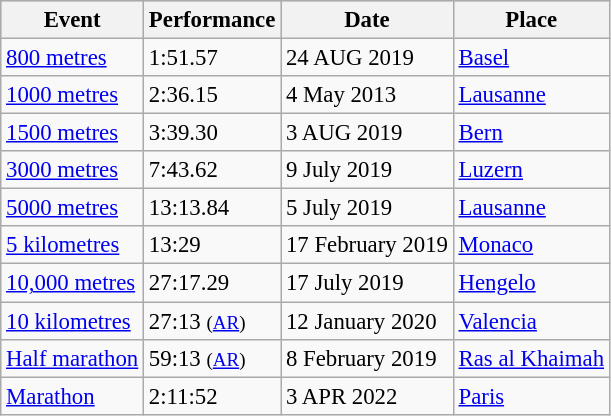<table class="wikitable" style="border-collapse: collapse; font-size: 95%;">
<tr bgcolor="#cccccc">
<th scope=col>Event</th>
<th scope=col>Performance</th>
<th scope=col>Date</th>
<th scope=col>Place</th>
</tr>
<tr>
<td><a href='#'>800 metres</a></td>
<td>1:51.57</td>
<td>24 AUG 2019</td>
<td><a href='#'>Basel</a></td>
</tr>
<tr>
<td><a href='#'>1000 metres</a></td>
<td>2:36.15</td>
<td>4 May 2013</td>
<td><a href='#'>Lausanne</a></td>
</tr>
<tr>
<td><a href='#'>1500 metres</a></td>
<td>3:39.30</td>
<td>3 AUG 2019</td>
<td><a href='#'>Bern</a></td>
</tr>
<tr>
<td><a href='#'>3000 metres</a></td>
<td>7:43.62</td>
<td>9 July 2019</td>
<td><a href='#'>Luzern</a></td>
</tr>
<tr>
<td><a href='#'>5000 metres</a></td>
<td>13:13.84</td>
<td>5 July 2019</td>
<td><a href='#'>Lausanne</a></td>
</tr>
<tr>
<td><a href='#'>5 kilometres</a></td>
<td>13:29</td>
<td>17 February 2019</td>
<td><a href='#'>Monaco</a></td>
</tr>
<tr>
<td><a href='#'>10,000 metres</a></td>
<td>27:17.29</td>
<td>17 July 2019</td>
<td><a href='#'>Hengelo</a></td>
</tr>
<tr>
<td><a href='#'>10 kilometres</a></td>
<td>27:13 <small>(<a href='#'>AR</a>)</small></td>
<td>12 January 2020</td>
<td><a href='#'>Valencia</a></td>
</tr>
<tr>
<td><a href='#'>Half marathon</a></td>
<td>59:13 <small>(<a href='#'>AR</a>)</small></td>
<td>8 February 2019</td>
<td><a href='#'>Ras al Khaimah</a></td>
</tr>
<tr>
<td><a href='#'>Marathon</a></td>
<td>2:11:52</td>
<td>3 APR 2022</td>
<td><a href='#'>Paris</a></td>
</tr>
</table>
